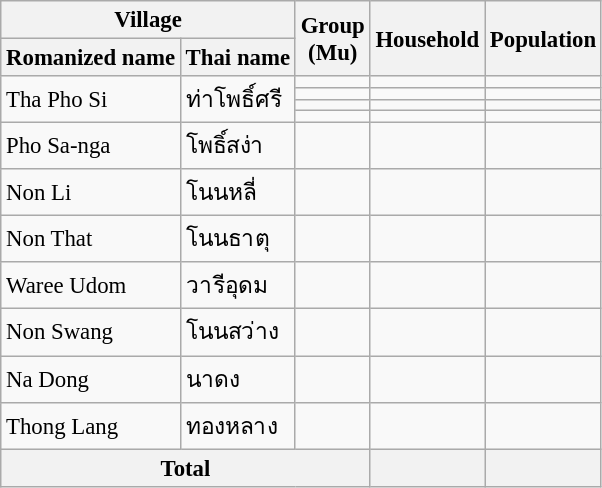<table class="wikitable" style="font-size: 95%";>
<tr>
<th colspan=2>Village</th>
<th rowspan=2>Group<br>(Mu)</th>
<th rowspan=2>Household</th>
<th rowspan=2>Population</th>
</tr>
<tr>
<th>Romanized name</th>
<th>Thai name</th>
</tr>
<tr>
<td rowspan=4>Tha Pho Si</td>
<td rowspan=4>ท่าโพธิ์ศรี</td>
<td></td>
<td></td>
<td></td>
</tr>
<tr>
<td></td>
<td></td>
<td></td>
</tr>
<tr>
<td></td>
<td></td>
<td></td>
</tr>
<tr>
<td></td>
<td></td>
<td></td>
</tr>
<tr>
<td>Pho Sa-nga</td>
<td>โพธิ์สง่า</td>
<td></td>
<td></td>
<td></td>
</tr>
<tr>
<td>Non Li</td>
<td>โนนหลี่</td>
<td></td>
<td></td>
<td></td>
</tr>
<tr>
<td>Non That</td>
<td>โนนธาตุ</td>
<td></td>
<td></td>
<td></td>
</tr>
<tr>
<td>Waree Udom</td>
<td>วารีอุดม</td>
<td></td>
<td></td>
<td></td>
</tr>
<tr>
<td>Non Swang</td>
<td>โนนสว่าง</td>
<td></td>
<td></td>
<td></td>
</tr>
<tr>
<td>Na Dong</td>
<td>นาดง</td>
<td></td>
<td></td>
<td></td>
</tr>
<tr>
<td>Thong Lang</td>
<td>ทองหลาง</td>
<td></td>
<td></td>
<td></td>
</tr>
<tr>
<th colspan=3>Total</th>
<th></th>
<th></th>
</tr>
</table>
